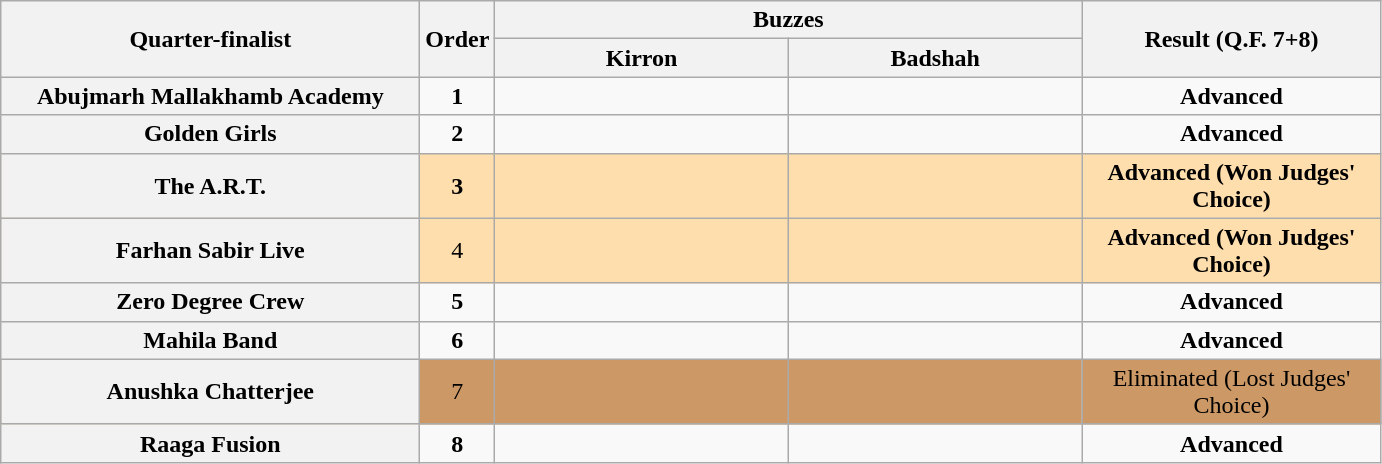<table class="wikitable plainrowheaders sortable" style="text-align:center;">
<tr>
<th rowspan="2" class="unsortable" scope="col" style="width:17em;">Quarter-finalist</th>
<th rowspan="2" scope="col" style="width:1em;">Order</th>
<th colspan="2" class="unsortable" scope="col" style="width:24em;">Buzzes</th>
<th rowspan="2" class="sortable" scope="col" style="width:12em;">Result (Q.F. 7+8)</th>
</tr>
<tr>
<th class="unsortable" scope="col" style="width:8em;">Kirron</th>
<th class="unsortable" scope="col" style="width:8em;">Badshah</th>
</tr>
<tr>
<th scope="row"><strong>Abujmarh Mallakhamb Academy</strong></th>
<td><strong>1</strong></td>
<td></td>
<td><strong></strong></td>
<td><strong>Advanced</strong></td>
</tr>
<tr>
<th scope="row"><strong>Golden Girls</strong></th>
<td><strong>2</strong></td>
<td style="text-align:center;"></td>
<td style="text-align:center;"><strong></strong></td>
<td><strong>Advanced</strong></td>
</tr>
<tr style="background:NavajoWhite;">
<th scope="row"><strong>The A.R.T.</strong></th>
<td><strong>3</strong></td>
<td><strong></strong></td>
<td></td>
<td><strong>Advanced (Won Judges' Choice)</strong></td>
</tr>
<tr style="background:NavajoWhite;">
<th scope="row">Farhan Sabir Live</th>
<td>4</td>
<td></td>
<td></td>
<td><strong>Advanced (Won Judges' Choice)</strong></td>
</tr>
<tr>
<th scope="row"><strong>Zero Degree Crew</strong></th>
<td><strong>5</strong></td>
<td><strong></strong></td>
<td></td>
<td><strong>Advanced</strong></td>
</tr>
<tr>
<th scope="row"><strong>Mahila Band</strong></th>
<td><strong>6</strong></td>
<td></td>
<td><strong></strong></td>
<td><strong>Advanced</strong></td>
</tr>
<tr style="background:#c96;">
<th scope="row">Anushka Chatterjee</th>
<td>7</td>
<td></td>
<td></td>
<td>Eliminated (Lost Judges' Choice)</td>
</tr>
<tr>
<th scope="row"><strong>Raaga Fusion</strong></th>
<td><strong>8</strong></td>
<td><strong></strong></td>
<td></td>
<td><strong>Advanced</strong></td>
</tr>
</table>
